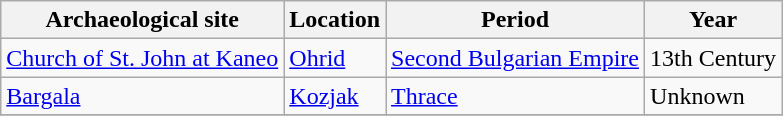<table class="wikitable sortable">
<tr>
<th>Archaeological site</th>
<th>Location</th>
<th>Period</th>
<th>Year</th>
</tr>
<tr>
<td><a href='#'>Church of St. John at Kaneo</a></td>
<td><a href='#'>Ohrid</a></td>
<td><a href='#'>Second Bulgarian Empire</a></td>
<td>13th Century</td>
</tr>
<tr>
<td><a href='#'>Bargala</a></td>
<td><a href='#'>Kozjak</a></td>
<td><a href='#'>Thrace</a></td>
<td>Unknown</td>
</tr>
<tr \A>
</tr>
</table>
